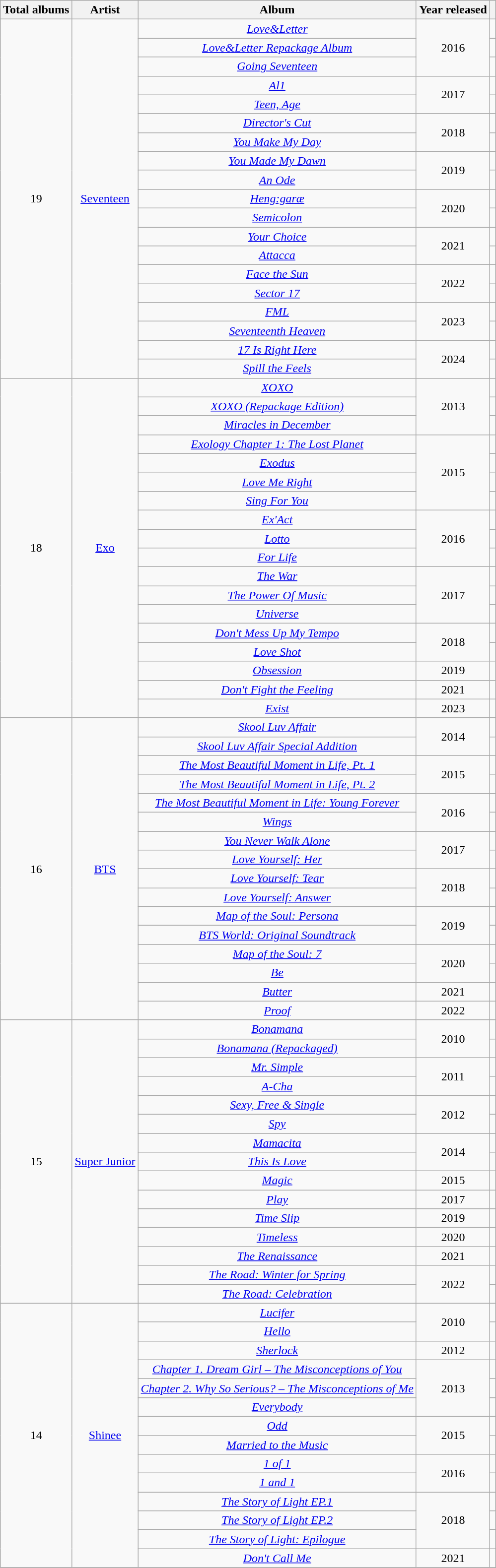<table class="wikitable" style="text-align: center;">
<tr>
<th>Total albums</th>
<th>Artist</th>
<th>Album</th>
<th>Year released</th>
<th></th>
</tr>
<tr>
<td rowspan="19">19</td>
<td rowspan="19"><a href='#'>Seventeen</a></td>
<td><em><a href='#'>Love&Letter</a></em></td>
<td rowspan="3">2016</td>
<td></td>
</tr>
<tr>
<td><em><a href='#'>Love&Letter Repackage Album</a></em></td>
<td></td>
</tr>
<tr>
<td><em><a href='#'>Going Seventeen</a></em></td>
<td></td>
</tr>
<tr>
<td><em><a href='#'>Al1</a></em></td>
<td rowspan="2">2017</td>
<td></td>
</tr>
<tr>
<td><em><a href='#'>Teen, Age</a></em></td>
<td></td>
</tr>
<tr>
<td><em><a href='#'>Director's Cut</a></em></td>
<td rowspan="2">2018</td>
<td></td>
</tr>
<tr>
<td><em><a href='#'>You Make My Day</a></em></td>
<td></td>
</tr>
<tr>
<td><em><a href='#'>You Made My Dawn</a></em></td>
<td rowspan="2">2019</td>
<td></td>
</tr>
<tr>
<td><em><a href='#'>An Ode</a></em></td>
<td></td>
</tr>
<tr>
<td><em><a href='#'>Heng:garæ</a></em></td>
<td rowspan="2">2020</td>
<td></td>
</tr>
<tr>
<td><em><a href='#'>Semicolon</a></em></td>
<td></td>
</tr>
<tr>
<td><em><a href='#'>Your Choice</a></em></td>
<td rowspan="2">2021</td>
<td></td>
</tr>
<tr>
<td><em><a href='#'>Attacca</a></em></td>
<td></td>
</tr>
<tr>
<td><em><a href='#'>Face the Sun</a></em></td>
<td rowspan="2">2022</td>
<td></td>
</tr>
<tr>
<td><em><a href='#'>Sector 17</a></em></td>
<td></td>
</tr>
<tr>
<td><em><a href='#'>FML</a></em></td>
<td rowspan="2">2023</td>
<td></td>
</tr>
<tr>
<td><em><a href='#'>Seventeenth Heaven</a></em></td>
<td></td>
</tr>
<tr>
<td><em><a href='#'>17 Is Right Here</a></em></td>
<td rowspan="2">2024</td>
<td></td>
</tr>
<tr>
<td><em><a href='#'>Spill the Feels</a></em></td>
<td></td>
</tr>
<tr>
<td rowspan="18">18</td>
<td rowspan="18"><a href='#'>Exo</a></td>
<td><em><a href='#'>XOXO</a> </em></td>
<td rowspan="3">2013</td>
<td></td>
</tr>
<tr>
<td><em><a href='#'>XOXO (Repackage Edition)</a> </em></td>
<td></td>
</tr>
<tr>
<td><em><a href='#'>Miracles in December</a> </em></td>
<td></td>
</tr>
<tr>
<td><em><a href='#'>Exology Chapter 1: The Lost Planet</a></em></td>
<td rowspan="4">2015</td>
<td></td>
</tr>
<tr>
<td><em><a href='#'>Exodus</a> </em></td>
<td></td>
</tr>
<tr>
<td><em><a href='#'>Love Me Right</a> </em></td>
<td></td>
</tr>
<tr>
<td><em><a href='#'>Sing For You</a> </em></td>
<td></td>
</tr>
<tr>
<td><em><a href='#'>Ex'Act</a> </em></td>
<td rowspan="3">2016</td>
<td></td>
</tr>
<tr>
<td><em><a href='#'>Lotto</a> </em></td>
<td></td>
</tr>
<tr>
<td><em><a href='#'>For Life</a></em></td>
<td></td>
</tr>
<tr>
<td><em><a href='#'>The War</a> </em></td>
<td rowspan="3">2017</td>
<td></td>
</tr>
<tr>
<td><em><a href='#'>The Power Of Music</a> </em></td>
<td></td>
</tr>
<tr>
<td><em> <a href='#'>Universe</a></em></td>
<td></td>
</tr>
<tr>
<td><em><a href='#'>Don't Mess Up My Tempo</a></em></td>
<td rowspan='2'>2018</td>
<td></td>
</tr>
<tr>
<td><em><a href='#'>Love Shot</a></em></td>
<td></td>
</tr>
<tr>
<td><em><a href='#'>Obsession</a></em></td>
<td>2019</td>
<td></td>
</tr>
<tr>
<td><em><a href='#'>Don't Fight the Feeling</a></em></td>
<td>2021</td>
<td></td>
</tr>
<tr>
<td><em><a href='#'>Exist</a></em></td>
<td>2023</td>
<td></td>
</tr>
<tr>
<td rowspan="16">16</td>
<td rowspan="16"><a href='#'>BTS</a></td>
<td><em><a href='#'>Skool Luv Affair</a></em></td>
<td rowspan="2">2014</td>
<td></td>
</tr>
<tr>
<td><em><a href='#'>Skool Luv Affair Special Addition</a></em></td>
<td></td>
</tr>
<tr>
<td><em><a href='#'>The Most Beautiful Moment in Life, Pt. 1</a></em></td>
<td rowspan="2">2015</td>
<td></td>
</tr>
<tr>
<td><em><a href='#'>The Most Beautiful Moment in Life, Pt. 2</a></em></td>
<td></td>
</tr>
<tr>
<td><em><a href='#'>The Most Beautiful Moment in Life: Young Forever</a></em></td>
<td rowspan="2">2016</td>
<td></td>
</tr>
<tr>
<td><em><a href='#'>Wings</a></em></td>
<td></td>
</tr>
<tr>
<td><em><a href='#'>You Never Walk Alone</a></em></td>
<td rowspan="2">2017</td>
<td></td>
</tr>
<tr>
<td><em><a href='#'>Love Yourself: Her</a></em></td>
<td></td>
</tr>
<tr>
<td><em><a href='#'>Love Yourself: Tear</a></em></td>
<td rowspan="2">2018</td>
<td></td>
</tr>
<tr>
<td><em><a href='#'>Love Yourself: Answer</a></em></td>
<td></td>
</tr>
<tr>
<td><em><a href='#'>Map of the Soul: Persona</a></em></td>
<td rowspan="2">2019</td>
<td></td>
</tr>
<tr>
<td><em><a href='#'>BTS World: Original Soundtrack</a></em></td>
<td></td>
</tr>
<tr>
<td><em><a href='#'>Map of the Soul: 7</a></em></td>
<td rowspan="2">2020</td>
<td></td>
</tr>
<tr>
<td><em><a href='#'>Be</a></em></td>
<td></td>
</tr>
<tr>
<td><em><a href='#'>Butter</a></em></td>
<td>2021</td>
<td></td>
</tr>
<tr>
<td><em><a href='#'>Proof</a></em></td>
<td>2022</td>
<td></td>
</tr>
<tr>
<td rowspan="15">15</td>
<td rowspan="15"><a href='#'>Super Junior</a></td>
<td><em><a href='#'>Bonamana</a></em></td>
<td rowspan="2">2010</td>
<td></td>
</tr>
<tr>
<td><em><a href='#'>Bonamana (Repackaged)</a></em></td>
<td></td>
</tr>
<tr>
<td><em><a href='#'>Mr. Simple</a></em></td>
<td rowspan="2">2011</td>
<td></td>
</tr>
<tr>
<td><em><a href='#'>A-Cha</a></em></td>
<td></td>
</tr>
<tr>
<td><em><a href='#'>Sexy, Free & Single</a></em></td>
<td rowspan="2">2012</td>
<td></td>
</tr>
<tr>
<td><em><a href='#'>Spy</a></em></td>
<td></td>
</tr>
<tr>
<td><em><a href='#'>Mamacita</a></em></td>
<td rowspan="2">2014</td>
<td></td>
</tr>
<tr>
<td><em><a href='#'>This Is Love</a></em></td>
<td></td>
</tr>
<tr>
<td><em><a href='#'>Magic</a></em></td>
<td>2015</td>
<td></td>
</tr>
<tr>
<td><em><a href='#'>Play</a> </em></td>
<td>2017</td>
<td></td>
</tr>
<tr>
<td><em><a href='#'>Time Slip</a></em></td>
<td>2019</td>
<td></td>
</tr>
<tr>
<td><em><a href='#'>Timeless</a></em></td>
<td>2020</td>
<td></td>
</tr>
<tr>
<td><em><a href='#'>The Renaissance</a></em></td>
<td>2021</td>
<td></td>
</tr>
<tr>
<td><em><a href='#'>The Road: Winter for Spring</a></em></td>
<td rowspan="2">2022</td>
<td></td>
</tr>
<tr>
<td><em><a href='#'>The Road: Celebration</a></em></td>
<td></td>
</tr>
<tr>
<td rowspan="14">14</td>
<td rowspan="14"><a href='#'>Shinee</a></td>
<td><em><a href='#'>Lucifer</a></em></td>
<td rowspan="2">2010</td>
<td></td>
</tr>
<tr>
<td><em><a href='#'>Hello</a></em></td>
<td></td>
</tr>
<tr>
<td><em><a href='#'>Sherlock</a></em></td>
<td>2012</td>
<td></td>
</tr>
<tr>
<td><em><a href='#'>Chapter 1. Dream Girl – The Misconceptions of You</a></em></td>
<td rowspan="3">2013</td>
<td></td>
</tr>
<tr>
<td><em><a href='#'>Chapter 2. Why So Serious? – The Misconceptions of Me</a></em></td>
<td></td>
</tr>
<tr>
<td><em><a href='#'>Everybody</a></em></td>
<td></td>
</tr>
<tr>
<td><em><a href='#'>Odd</a></em></td>
<td rowspan="2">2015</td>
<td></td>
</tr>
<tr>
<td><em><a href='#'>Married to the Music</a></em></td>
<td></td>
</tr>
<tr>
<td><em><a href='#'>1 of 1</a></em></td>
<td rowspan="2">2016</td>
<td></td>
</tr>
<tr>
<td><em><a href='#'>1 and 1</a></em></td>
<td></td>
</tr>
<tr>
<td><em><a href='#'>The Story of Light EP.1</a></em></td>
<td rowspan="3">2018</td>
<td></td>
</tr>
<tr>
<td><em><a href='#'>The Story of Light EP.2</a></em></td>
<td></td>
</tr>
<tr>
<td><em><a href='#'>The Story of Light: Epilogue</a></em></td>
<td></td>
</tr>
<tr>
<td><em><a href='#'>Don't Call Me</a></em></td>
<td>2021</td>
<td></td>
</tr>
<tr>
</tr>
</table>
